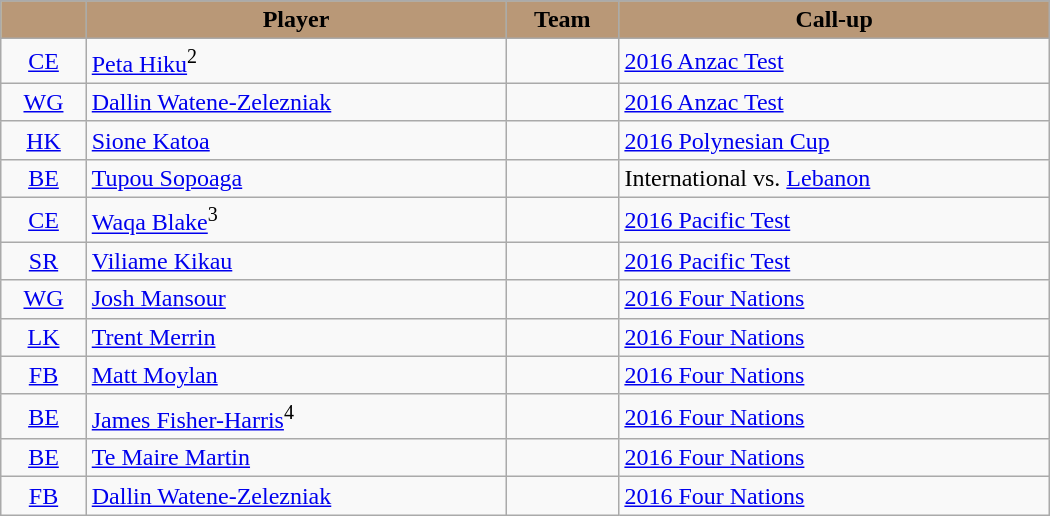<table style="width:700px;" class="wikitable sortable">
<tr style="background:#bdb76b;">
</tr>
<tr bgcolor=#bdb76b>
<th style="background:#B99877; color:black; text-align:center;"></th>
<th style="background:#B99877; color:black; text-align:center;">Player</th>
<th style="background:#B99877; color:black; text-align:center;">Team</th>
<th style="background:#B99877; color:black; text-align:center;">Call-up</th>
</tr>
<tr>
<td style="text-align:center"><a href='#'>CE</a></td>
<td><a href='#'>Peta Hiku</a><sup>2</sup></td>
<td></td>
<td><a href='#'>2016 Anzac Test</a></td>
</tr>
<tr>
<td style="text-align:center"><a href='#'>WG</a></td>
<td><a href='#'>Dallin Watene-Zelezniak</a></td>
<td></td>
<td><a href='#'>2016 Anzac Test</a></td>
</tr>
<tr>
<td style="text-align:center"><a href='#'>HK</a></td>
<td><a href='#'>Sione Katoa</a></td>
<td></td>
<td><a href='#'>2016 Polynesian Cup</a></td>
</tr>
<tr>
<td style="text-align:center"><a href='#'>BE</a></td>
<td><a href='#'>Tupou Sopoaga</a></td>
<td></td>
<td>International vs. <a href='#'>Lebanon</a></td>
</tr>
<tr>
<td style="text-align:center"><a href='#'>CE</a></td>
<td><a href='#'>Waqa Blake</a><sup>3</sup></td>
<td></td>
<td><a href='#'>2016 Pacific Test</a></td>
</tr>
<tr>
<td style="text-align:center"><a href='#'>SR</a></td>
<td><a href='#'>Viliame Kikau</a></td>
<td></td>
<td><a href='#'>2016 Pacific Test</a></td>
</tr>
<tr>
<td style="text-align:center"><a href='#'>WG</a></td>
<td><a href='#'>Josh Mansour</a></td>
<td></td>
<td><a href='#'>2016 Four Nations</a></td>
</tr>
<tr>
<td style="text-align:center"><a href='#'>LK</a></td>
<td><a href='#'>Trent Merrin</a></td>
<td></td>
<td><a href='#'>2016 Four Nations</a></td>
</tr>
<tr>
<td style="text-align:center"><a href='#'>FB</a></td>
<td><a href='#'>Matt Moylan</a></td>
<td></td>
<td><a href='#'>2016 Four Nations</a></td>
</tr>
<tr>
<td style="text-align:center"><a href='#'>BE</a></td>
<td><a href='#'>James Fisher-Harris</a><sup>4</sup></td>
<td></td>
<td><a href='#'>2016 Four Nations</a></td>
</tr>
<tr>
<td style="text-align:center"><a href='#'>BE</a></td>
<td><a href='#'>Te Maire Martin</a></td>
<td></td>
<td><a href='#'>2016 Four Nations</a></td>
</tr>
<tr>
<td style="text-align:center"><a href='#'>FB</a></td>
<td><a href='#'>Dallin Watene-Zelezniak</a></td>
<td></td>
<td><a href='#'>2016 Four Nations</a></td>
</tr>
</table>
